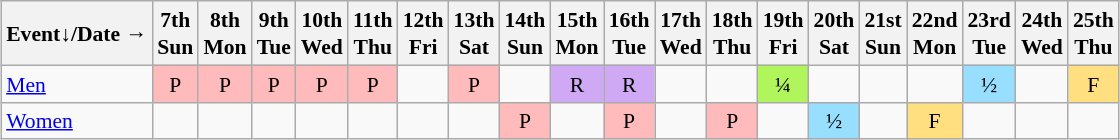<table class="wikitable" style="margin:0.5em auto; font-size:90%; line-height:1.25em; text-align:center">
<tr>
<th>Event↓/Date →</th>
<th>7th<br>Sun</th>
<th>8th<br>Mon</th>
<th>9th<br>Tue</th>
<th>10th<br>Wed</th>
<th>11th<br>Thu</th>
<th>12th<br>Fri</th>
<th>13th<br>Sat</th>
<th>14th<br>Sun</th>
<th>15th<br>Mon</th>
<th>16th<br>Tue</th>
<th>17th<br>Wed</th>
<th>18th<br>Thu</th>
<th>19th<br>Fri</th>
<th>20th<br>Sat</th>
<th>21st<br>Sun</th>
<th>22nd<br>Mon</th>
<th>23rd<br>Tue</th>
<th>24th<br>Wed</th>
<th>25th<br>Thu</th>
</tr>
<tr>
<td style="text-align:left;"><a href='#'>Men</a></td>
<td bgcolor="#FFBBBB">P</td>
<td bgcolor="#FFBBBB">P</td>
<td bgcolor="#FFBBBB">P</td>
<td bgcolor="#FFBBBB">P</td>
<td bgcolor="#FFBBBB">P</td>
<td></td>
<td bgcolor="#FFBBBB">P</td>
<td></td>
<td bgcolor="#D0A9F5">R</td>
<td bgcolor="#D0A9F5">R</td>
<td></td>
<td></td>
<td bgcolor="#AFF55B">¼</td>
<td></td>
<td></td>
<td></td>
<td bgcolor="#97DEFF">½</td>
<td></td>
<td bgcolor="#FFDF80">F</td>
</tr>
<tr>
<td style="text-align:left;"><a href='#'>Women</a></td>
<td></td>
<td></td>
<td></td>
<td></td>
<td></td>
<td></td>
<td></td>
<td bgcolor="#FFBBBB">P</td>
<td></td>
<td bgcolor="#FFBBBB">P</td>
<td></td>
<td bgcolor="#FFBBBB">P</td>
<td></td>
<td bgcolor="#97DEFF">½</td>
<td></td>
<td bgcolor="#FFDF80">F</td>
<td></td>
<td></td>
<td></td>
</tr>
</table>
